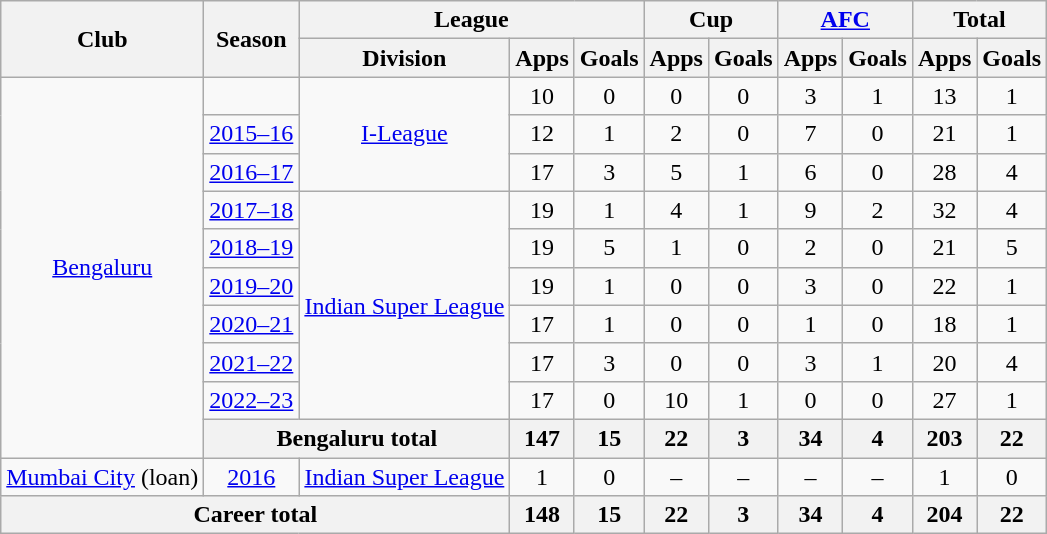<table class="wikitable" style="text-align: center;">
<tr>
<th rowspan="2">Club</th>
<th rowspan="2">Season</th>
<th colspan="3">League</th>
<th colspan="2">Cup</th>
<th colspan="2"><a href='#'>AFC</a></th>
<th colspan="2">Total</th>
</tr>
<tr>
<th>Division</th>
<th>Apps</th>
<th>Goals</th>
<th>Apps</th>
<th>Goals</th>
<th>Apps</th>
<th>Goals</th>
<th>Apps</th>
<th>Goals</th>
</tr>
<tr>
<td rowspan="10"><a href='#'>Bengaluru</a></td>
<td></td>
<td rowspan="3"><a href='#'>I-League</a></td>
<td>10</td>
<td>0</td>
<td>0</td>
<td>0</td>
<td>3</td>
<td>1</td>
<td>13</td>
<td>1</td>
</tr>
<tr>
<td><a href='#'>2015–16</a></td>
<td>12</td>
<td>1</td>
<td>2</td>
<td>0</td>
<td>7</td>
<td>0</td>
<td>21</td>
<td>1</td>
</tr>
<tr>
<td><a href='#'>2016–17</a></td>
<td>17</td>
<td>3</td>
<td>5</td>
<td>1</td>
<td>6</td>
<td>0</td>
<td>28</td>
<td>4</td>
</tr>
<tr>
<td><a href='#'>2017–18</a></td>
<td rowspan="6"><a href='#'>Indian Super League</a></td>
<td>19</td>
<td>1</td>
<td>4</td>
<td>1</td>
<td>9</td>
<td>2</td>
<td>32</td>
<td>4</td>
</tr>
<tr>
<td><a href='#'>2018–19</a></td>
<td>19</td>
<td>5</td>
<td>1</td>
<td>0</td>
<td>2</td>
<td>0</td>
<td>21</td>
<td>5</td>
</tr>
<tr>
<td><a href='#'>2019–20</a></td>
<td>19</td>
<td>1</td>
<td>0</td>
<td>0</td>
<td>3</td>
<td>0</td>
<td>22</td>
<td>1</td>
</tr>
<tr>
<td><a href='#'>2020–21</a></td>
<td>17</td>
<td>1</td>
<td>0</td>
<td>0</td>
<td>1</td>
<td>0</td>
<td>18</td>
<td>1</td>
</tr>
<tr>
<td><a href='#'>2021–22</a></td>
<td>17</td>
<td>3</td>
<td>0</td>
<td>0</td>
<td>3</td>
<td>1</td>
<td>20</td>
<td>4</td>
</tr>
<tr>
<td><a href='#'>2022–23</a></td>
<td>17</td>
<td>0</td>
<td>10</td>
<td>1</td>
<td>0</td>
<td>0</td>
<td>27</td>
<td>1</td>
</tr>
<tr>
<th colspan="2">Bengaluru total</th>
<th>147</th>
<th>15</th>
<th>22</th>
<th>3</th>
<th>34</th>
<th>4</th>
<th>203</th>
<th>22</th>
</tr>
<tr>
<td rowspan="1"><a href='#'>Mumbai City</a> (loan)</td>
<td><a href='#'>2016</a></td>
<td><a href='#'>Indian Super League</a></td>
<td>1</td>
<td>0</td>
<td>–</td>
<td>–</td>
<td>–</td>
<td>–</td>
<td>1</td>
<td>0</td>
</tr>
<tr>
<th colspan="3">Career total</th>
<th>148</th>
<th>15</th>
<th>22</th>
<th>3</th>
<th>34</th>
<th>4</th>
<th>204</th>
<th>22</th>
</tr>
</table>
